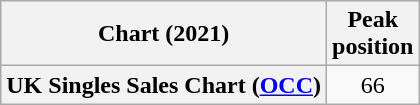<table class="wikitable plainrowheaders" style="text-align:center">
<tr>
<th scope="col">Chart (2021)</th>
<th scope="col">Peak<br>position</th>
</tr>
<tr>
<th scope="row">UK Singles Sales Chart (<a href='#'>OCC</a>)</th>
<td>66</td>
</tr>
</table>
